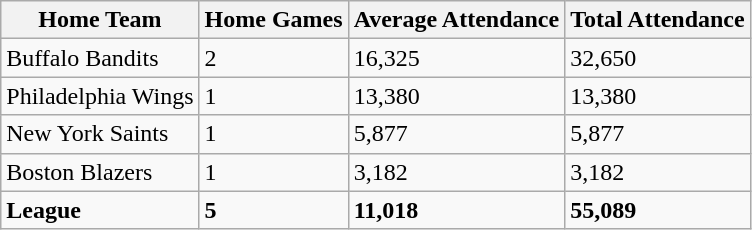<table class="wikitable sortable">
<tr>
<th>Home Team</th>
<th>Home Games</th>
<th>Average Attendance</th>
<th>Total Attendance</th>
</tr>
<tr>
<td>Buffalo Bandits</td>
<td>2</td>
<td>16,325</td>
<td>32,650</td>
</tr>
<tr>
<td>Philadelphia Wings</td>
<td>1</td>
<td>13,380</td>
<td>13,380</td>
</tr>
<tr>
<td>New York Saints</td>
<td>1</td>
<td>5,877</td>
<td>5,877</td>
</tr>
<tr>
<td>Boston Blazers</td>
<td>1</td>
<td>3,182</td>
<td>3,182</td>
</tr>
<tr class="sortbottom">
<td><strong>League</strong></td>
<td><strong>5</strong></td>
<td><strong>11,018</strong></td>
<td><strong>55,089</strong></td>
</tr>
</table>
